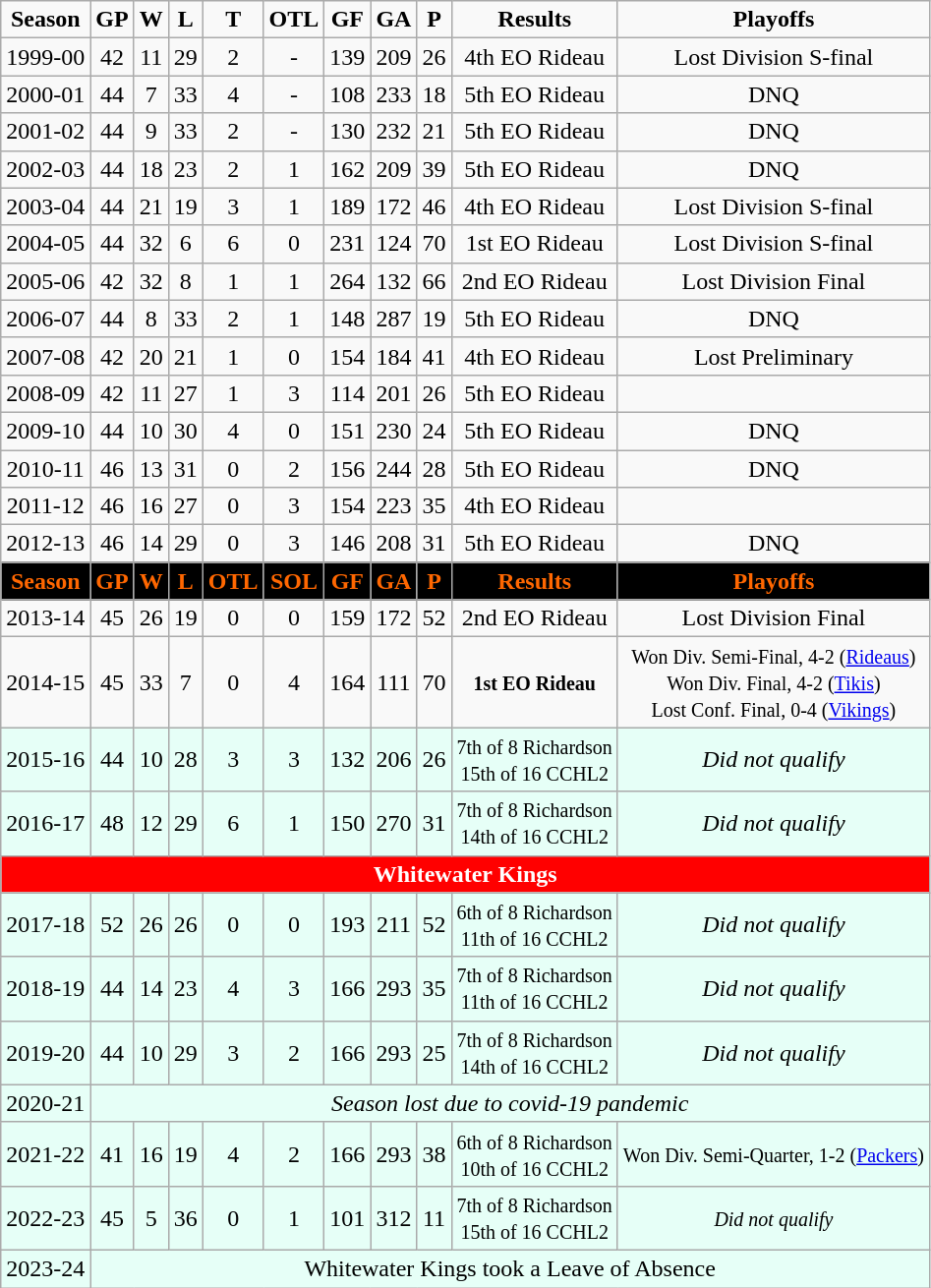<table class="wikitable">
<tr align="center" style="color: " bgcolor="">
<td><strong>Season</strong></td>
<td><strong>GP</strong></td>
<td><strong>W</strong></td>
<td><strong>L</strong></td>
<td><strong>T</strong></td>
<td><strong>OTL</strong></td>
<td><strong>GF</strong></td>
<td><strong>GA</strong></td>
<td><strong>P</strong></td>
<td><strong>Results</strong></td>
<td><strong>Playoffs</strong></td>
</tr>
<tr align="center">
<td>1999-00</td>
<td>42</td>
<td>11</td>
<td>29</td>
<td>2</td>
<td>-</td>
<td>139</td>
<td>209</td>
<td>26</td>
<td>4th EO Rideau</td>
<td>Lost Division S-final</td>
</tr>
<tr align="center">
<td>2000-01</td>
<td>44</td>
<td>7</td>
<td>33</td>
<td>4</td>
<td>-</td>
<td>108</td>
<td>233</td>
<td>18</td>
<td>5th EO Rideau</td>
<td>DNQ</td>
</tr>
<tr align="center">
<td>2001-02</td>
<td>44</td>
<td>9</td>
<td>33</td>
<td>2</td>
<td>-</td>
<td>130</td>
<td>232</td>
<td>21</td>
<td>5th EO Rideau</td>
<td>DNQ</td>
</tr>
<tr align="center">
<td>2002-03</td>
<td>44</td>
<td>18</td>
<td>23</td>
<td>2</td>
<td>1</td>
<td>162</td>
<td>209</td>
<td>39</td>
<td>5th EO Rideau</td>
<td>DNQ</td>
</tr>
<tr align="center">
<td>2003-04</td>
<td>44</td>
<td>21</td>
<td>19</td>
<td>3</td>
<td>1</td>
<td>189</td>
<td>172</td>
<td>46</td>
<td>4th EO Rideau</td>
<td>Lost Division S-final</td>
</tr>
<tr align="center">
<td>2004-05</td>
<td>44</td>
<td>32</td>
<td>6</td>
<td>6</td>
<td>0</td>
<td>231</td>
<td>124</td>
<td>70</td>
<td>1st EO Rideau</td>
<td>Lost Division S-final</td>
</tr>
<tr align="center">
<td>2005-06</td>
<td>42</td>
<td>32</td>
<td>8</td>
<td>1</td>
<td>1</td>
<td>264</td>
<td>132</td>
<td>66</td>
<td>2nd EO Rideau</td>
<td>Lost Division Final</td>
</tr>
<tr align="center">
<td>2006-07</td>
<td>44</td>
<td>8</td>
<td>33</td>
<td>2</td>
<td>1</td>
<td>148</td>
<td>287</td>
<td>19</td>
<td>5th EO Rideau</td>
<td>DNQ</td>
</tr>
<tr align="center">
<td>2007-08</td>
<td>42</td>
<td>20</td>
<td>21</td>
<td>1</td>
<td>0</td>
<td>154</td>
<td>184</td>
<td>41</td>
<td>4th EO Rideau</td>
<td>Lost Preliminary</td>
</tr>
<tr align="center">
<td>2008-09</td>
<td>42</td>
<td>11</td>
<td>27</td>
<td>1</td>
<td>3</td>
<td>114</td>
<td>201</td>
<td>26</td>
<td>5th EO Rideau</td>
<td></td>
</tr>
<tr align="center">
<td>2009-10</td>
<td>44</td>
<td>10</td>
<td>30</td>
<td>4</td>
<td>0</td>
<td>151</td>
<td>230</td>
<td>24</td>
<td>5th EO Rideau</td>
<td>DNQ</td>
</tr>
<tr align="center">
<td>2010-11</td>
<td>46</td>
<td>13</td>
<td>31</td>
<td>0</td>
<td>2</td>
<td>156</td>
<td>244</td>
<td>28</td>
<td>5th EO Rideau</td>
<td>DNQ</td>
</tr>
<tr align="center">
<td>2011-12</td>
<td>46</td>
<td>16</td>
<td>27</td>
<td>0</td>
<td>3</td>
<td>154</td>
<td>223</td>
<td>35</td>
<td>4th EO Rideau</td>
<td></td>
</tr>
<tr align="center">
<td>2012-13</td>
<td>46</td>
<td>14</td>
<td>29</td>
<td>0</td>
<td>3</td>
<td>146</td>
<td>208</td>
<td>31</td>
<td>5th EO Rideau</td>
<td>DNQ</td>
</tr>
<tr align="center" style="color: #FF6700" bgcolor="#000000">
<td><strong>Season</strong></td>
<td><strong>GP</strong></td>
<td><strong>W</strong></td>
<td><strong>L</strong></td>
<td><strong>OTL</strong></td>
<td><strong>SOL</strong></td>
<td><strong>GF</strong></td>
<td><strong>GA</strong></td>
<td><strong>P</strong></td>
<td><strong>Results</strong></td>
<td><strong>Playoffs</strong></td>
</tr>
<tr align="center">
<td>2013-14</td>
<td>45</td>
<td>26</td>
<td>19</td>
<td>0</td>
<td>0</td>
<td>159</td>
<td>172</td>
<td>52</td>
<td>2nd EO Rideau</td>
<td>Lost Division Final</td>
</tr>
<tr align="center" color="grey">
<td>2014-15</td>
<td>45</td>
<td>33</td>
<td>7</td>
<td>0</td>
<td>4</td>
<td>164</td>
<td>111</td>
<td>70</td>
<td><small><strong>1st EO Rideau</strong></small></td>
<td><small>Won Div. Semi-Final, 4-2 (<a href='#'>Rideaus</a>)<br>Won Div. Final, 4-2 (<a href='#'>Tikis</a>)<br>Lost Conf. Final, 0-4 (<a href='#'>Vikings</a>)</small></td>
</tr>
<tr align="center" bgcolor="#E6FFF7">
<td>2015-16</td>
<td>44</td>
<td>10</td>
<td>28</td>
<td>3</td>
<td>3</td>
<td>132</td>
<td>206</td>
<td>26</td>
<td><small>7th of 8 Richardson<br>15th of 16 CCHL2 </small></td>
<td><em>Did not qualify</em></td>
</tr>
<tr align="center"  bgcolor="#E6FFF7">
<td>2016-17</td>
<td>48</td>
<td>12</td>
<td>29</td>
<td>6</td>
<td>1</td>
<td>150</td>
<td>270</td>
<td>31</td>
<td><small>7th of 8 Richardson<br>14th of 16 CCHL2 </small></td>
<td><em>Did not qualify</em></td>
</tr>
<tr align="center"  bgcolor="red"  style="color:#FFFFFF">
<td colspan=12><strong>Whitewater Kings</strong></td>
</tr>
<tr align="center"  bgcolor="#E6FFF7">
<td>2017-18</td>
<td>52</td>
<td>26</td>
<td>26</td>
<td>0</td>
<td>0</td>
<td>193</td>
<td>211</td>
<td>52</td>
<td><small>6th of 8 Richardson<br>11th of 16 CCHL2</small></td>
<td><em>Did not qualify</em></td>
</tr>
<tr align="center"  bgcolor="#E6FFF7">
<td>2018-19</td>
<td>44</td>
<td>14</td>
<td>23</td>
<td>4</td>
<td>3</td>
<td>166</td>
<td>293</td>
<td>35</td>
<td><small>7th of 8 Richardson<br>11th of 16 CCHL2</small></td>
<td><em>Did not qualify</em></td>
</tr>
<tr align="center"  bgcolor="#E6FFF7">
<td>2019-20</td>
<td>44</td>
<td>10</td>
<td>29</td>
<td>3</td>
<td>2</td>
<td>166</td>
<td>293</td>
<td>25</td>
<td><small>7th of 8 Richardson<br>14th of 16 CCHL2</small></td>
<td><em>Did not qualify</em></td>
</tr>
<tr align="center"  bgcolor="#E6FFF7">
<td>2020-21</td>
<td colspan=10><em>Season lost due to covid-19 pandemic</em></td>
</tr>
<tr align="center"  bgcolor="#E6FFF7">
<td>2021-22</td>
<td>41</td>
<td>16</td>
<td>19</td>
<td>4</td>
<td>2</td>
<td>166</td>
<td>293</td>
<td>38</td>
<td><small>6th of 8 Richardson<br>10th of 16 CCHL2</small></td>
<td><small>Won Div. Semi-Quarter, 1-2 (<a href='#'>Packers</a>)</small></td>
</tr>
<tr align="center"  bgcolor="#E6FFF7">
<td>2022-23</td>
<td>45</td>
<td>5</td>
<td>36</td>
<td>0</td>
<td>1</td>
<td>101</td>
<td>312</td>
<td>11</td>
<td><small>7th of 8 Richardson<br>15th of 16 CCHL2</small></td>
<td><small><em>Did not qualify</em></small></td>
</tr>
<tr align="center"  bgcolor="#E6FFF7">
<td>2023-24</td>
<td colspan=10>Whitewater Kings took a Leave of Absence</td>
</tr>
</table>
